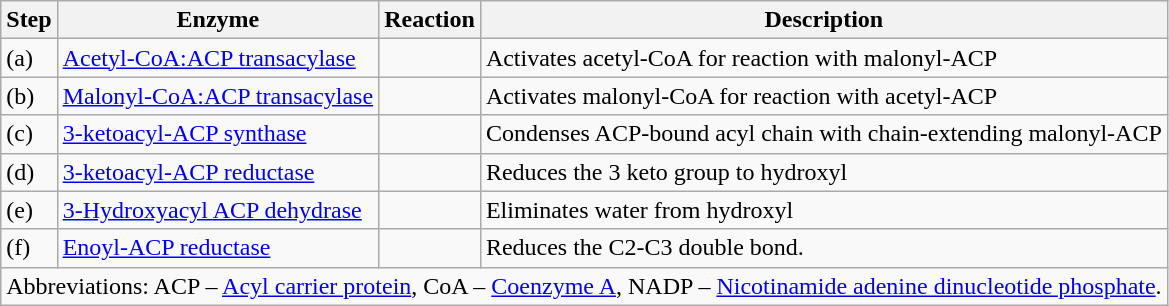<table class="wikitable" |->
<tr>
<th>Step</th>
<th>Enzyme</th>
<th>Reaction</th>
<th>Description</th>
</tr>
<tr>
<td>(a)</td>
<td><a href='#'>Acetyl-CoA:ACP transacylase</a></td>
<td></td>
<td>Activates acetyl-CoA for reaction with malonyl-ACP</td>
</tr>
<tr>
<td>(b)</td>
<td><a href='#'>Malonyl-CoA:ACP transacylase</a></td>
<td></td>
<td>Activates malonyl-CoA for reaction with acetyl-ACP</td>
</tr>
<tr>
<td>(c)</td>
<td><a href='#'>3-ketoacyl-ACP synthase</a></td>
<td></td>
<td>Condenses ACP-bound acyl chain with chain-extending malonyl-ACP</td>
</tr>
<tr>
<td>(d)</td>
<td><a href='#'>3-ketoacyl-ACP reductase</a></td>
<td></td>
<td>Reduces the 3 keto group to hydroxyl</td>
</tr>
<tr>
<td>(e)</td>
<td><a href='#'>3-Hydroxyacyl ACP dehydrase</a></td>
<td></td>
<td>Eliminates water from hydroxyl</td>
</tr>
<tr>
<td>(f)</td>
<td><a href='#'>Enoyl-ACP reductase</a></td>
<td></td>
<td>Reduces the C2-C3 double bond.</td>
</tr>
<tr>
<td colspan="4">Abbreviations: ACP – <a href='#'>Acyl carrier protein</a>, CoA – <a href='#'>Coenzyme A</a>, NADP – <a href='#'>Nicotinamide adenine dinucleotide phosphate</a>.</td>
</tr>
</table>
